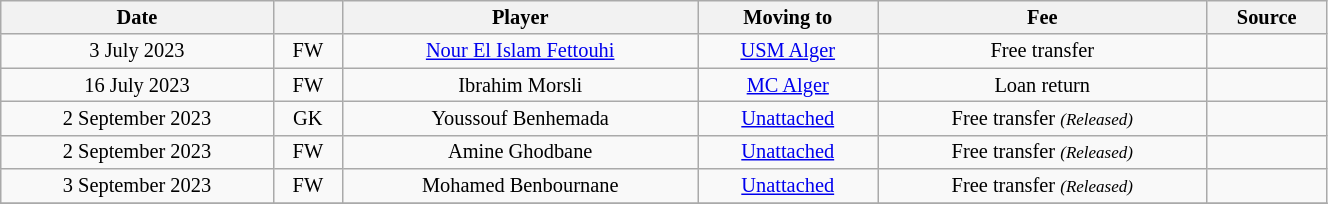<table class="wikitable sortable" style="width:70%; text-align:center; font-size:85%; text-align:centre;">
<tr>
<th>Date</th>
<th></th>
<th>Player</th>
<th>Moving to</th>
<th>Fee</th>
<th>Source</th>
</tr>
<tr>
<td>3 July 2023</td>
<td>FW</td>
<td> <a href='#'>Nour El Islam Fettouhi</a></td>
<td><a href='#'>USM Alger</a></td>
<td>Free transfer</td>
<td></td>
</tr>
<tr>
<td>16 July 2023</td>
<td>FW</td>
<td> Ibrahim Morsli</td>
<td><a href='#'>MC Alger</a></td>
<td>Loan return</td>
<td></td>
</tr>
<tr>
<td>2 September 2023</td>
<td>GK</td>
<td> Youssouf Benhemada</td>
<td><a href='#'>Unattached</a></td>
<td>Free transfer <small><em>(Released)</em></small></td>
<td></td>
</tr>
<tr>
<td>2 September 2023</td>
<td>FW</td>
<td> Amine Ghodbane</td>
<td><a href='#'>Unattached</a></td>
<td>Free transfer <small><em>(Released)</em></small></td>
<td></td>
</tr>
<tr>
<td>3 September 2023</td>
<td>FW</td>
<td> Mohamed Benbournane</td>
<td><a href='#'>Unattached</a></td>
<td>Free transfer <small><em>(Released)</em></small></td>
<td></td>
</tr>
<tr>
</tr>
</table>
